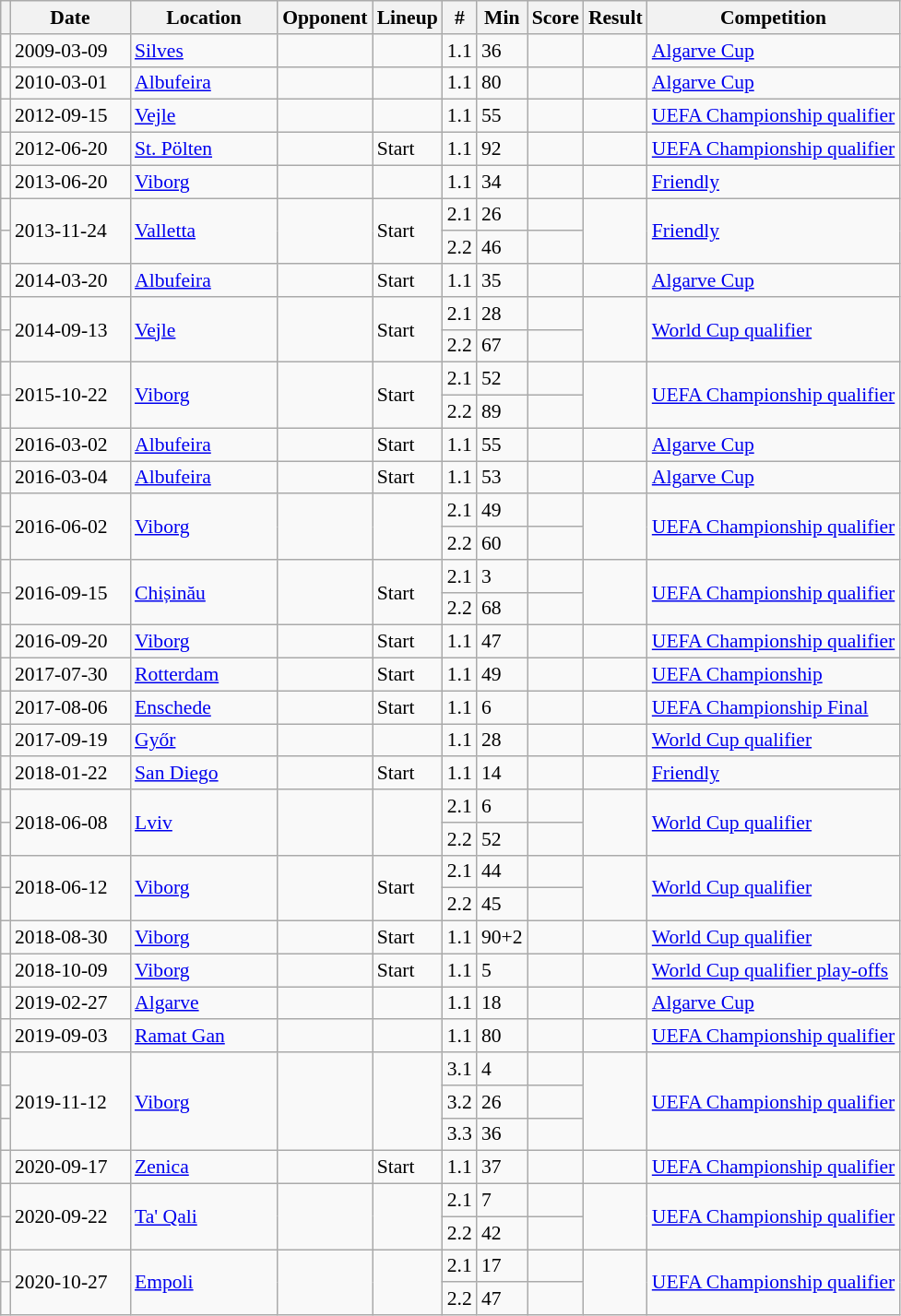<table class="wikitable collapsible sortable" style="font-size:90%">
<tr>
<th></th>
<th width="80">Date</th>
<th width="100">Location</th>
<th>Opponent</th>
<th data-sort-type="text">Lineup</th>
<th>#</th>
<th data-sort-type="number">Min</th>
<th data-sort-type="number">Score</th>
<th data-sort-type="number">Result</th>
<th>Competition</th>
</tr>
<tr>
<td></td>
<td>2009-03-09</td>
<td><a href='#'>Silves</a></td>
<td></td>
<td></td>
<td>1.1</td>
<td>36</td>
<td></td>
<td></td>
<td><a href='#'>Algarve Cup</a></td>
</tr>
<tr>
<td></td>
<td>2010-03-01</td>
<td><a href='#'>Albufeira</a></td>
<td></td>
<td></td>
<td>1.1</td>
<td>80</td>
<td></td>
<td></td>
<td><a href='#'>Algarve Cup</a></td>
</tr>
<tr>
<td></td>
<td>2012-09-15</td>
<td><a href='#'>Vejle</a></td>
<td></td>
<td></td>
<td>1.1</td>
<td>55</td>
<td></td>
<td></td>
<td><a href='#'>UEFA Championship qualifier</a></td>
</tr>
<tr>
<td></td>
<td>2012-06-20</td>
<td><a href='#'>St. Pölten</a></td>
<td></td>
<td>Start</td>
<td>1.1</td>
<td>92</td>
<td></td>
<td></td>
<td><a href='#'>UEFA Championship qualifier</a></td>
</tr>
<tr>
<td></td>
<td>2013-06-20</td>
<td><a href='#'>Viborg</a></td>
<td></td>
<td></td>
<td>1.1</td>
<td>34</td>
<td></td>
<td></td>
<td><a href='#'>Friendly</a></td>
</tr>
<tr>
<td></td>
<td rowspan=2>2013-11-24</td>
<td rowspan=2><a href='#'>Valletta</a></td>
<td rowspan=2></td>
<td rowspan=2>Start</td>
<td>2.1</td>
<td>26</td>
<td></td>
<td rowspan=2></td>
<td rowspan=2 ><a href='#'>Friendly</a></td>
</tr>
<tr>
<td></td>
<td>2.2</td>
<td>46</td>
<td></td>
</tr>
<tr>
<td></td>
<td>2014-03-20</td>
<td><a href='#'>Albufeira</a></td>
<td></td>
<td>Start</td>
<td>1.1</td>
<td>35</td>
<td></td>
<td></td>
<td><a href='#'>Algarve Cup</a></td>
</tr>
<tr>
<td></td>
<td rowspan=2>2014-09-13</td>
<td rowspan=2><a href='#'>Vejle</a></td>
<td rowspan=2></td>
<td rowspan=2>Start</td>
<td>2.1</td>
<td>28</td>
<td></td>
<td rowspan=2></td>
<td rowspan=2 ><a href='#'>World Cup qualifier</a></td>
</tr>
<tr>
<td></td>
<td>2.2</td>
<td>67</td>
<td></td>
</tr>
<tr>
<td></td>
<td rowspan=2>2015-10-22</td>
<td rowspan=2><a href='#'>Viborg</a></td>
<td rowspan=2></td>
<td rowspan=2>Start</td>
<td>2.1</td>
<td>52</td>
<td></td>
<td rowspan=2></td>
<td rowspan=2 ><a href='#'>UEFA Championship qualifier</a></td>
</tr>
<tr>
<td></td>
<td>2.2</td>
<td>89</td>
<td></td>
</tr>
<tr>
<td></td>
<td>2016-03-02</td>
<td><a href='#'>Albufeira</a></td>
<td></td>
<td>Start</td>
<td>1.1</td>
<td>55</td>
<td></td>
<td></td>
<td><a href='#'>Algarve Cup</a></td>
</tr>
<tr>
<td></td>
<td>2016-03-04</td>
<td><a href='#'>Albufeira</a></td>
<td></td>
<td>Start</td>
<td>1.1</td>
<td>53</td>
<td></td>
<td></td>
<td><a href='#'>Algarve Cup</a></td>
</tr>
<tr>
<td></td>
<td rowspan=2>2016-06-02</td>
<td rowspan=2><a href='#'>Viborg</a></td>
<td rowspan=2></td>
<td rowspan=2></td>
<td>2.1</td>
<td>49</td>
<td></td>
<td rowspan=2></td>
<td rowspan=2 ><a href='#'>UEFA Championship qualifier</a></td>
</tr>
<tr>
<td></td>
<td>2.2</td>
<td>60</td>
<td></td>
</tr>
<tr>
<td></td>
<td rowspan=2>2016-09-15</td>
<td rowspan=2><a href='#'>Chișinău</a></td>
<td rowspan=2></td>
<td rowspan=2>Start</td>
<td>2.1</td>
<td>3</td>
<td></td>
<td rowspan=2></td>
<td rowspan=2 ><a href='#'>UEFA Championship qualifier</a></td>
</tr>
<tr>
<td></td>
<td>2.2</td>
<td>68</td>
<td></td>
</tr>
<tr>
<td></td>
<td>2016-09-20</td>
<td><a href='#'>Viborg</a></td>
<td></td>
<td>Start</td>
<td>1.1</td>
<td>47</td>
<td></td>
<td></td>
<td><a href='#'>UEFA Championship qualifier</a></td>
</tr>
<tr>
<td></td>
<td>2017-07-30</td>
<td><a href='#'>Rotterdam</a></td>
<td></td>
<td>Start</td>
<td>1.1</td>
<td>49</td>
<td></td>
<td></td>
<td><a href='#'>UEFA Championship</a></td>
</tr>
<tr>
<td></td>
<td>2017-08-06</td>
<td><a href='#'>Enschede</a></td>
<td></td>
<td>Start</td>
<td>1.1</td>
<td>6</td>
<td></td>
<td></td>
<td><a href='#'>UEFA Championship Final</a></td>
</tr>
<tr>
<td></td>
<td>2017-09-19</td>
<td><a href='#'>Győr</a></td>
<td></td>
<td></td>
<td>1.1</td>
<td>28</td>
<td></td>
<td></td>
<td><a href='#'>World Cup qualifier</a></td>
</tr>
<tr>
<td></td>
<td>2018-01-22</td>
<td><a href='#'>San Diego</a></td>
<td></td>
<td>Start</td>
<td>1.1</td>
<td>14</td>
<td></td>
<td></td>
<td><a href='#'>Friendly</a></td>
</tr>
<tr>
<td></td>
<td rowspan=2>2018-06-08</td>
<td rowspan=2><a href='#'>Lviv</a></td>
<td rowspan=2></td>
<td rowspan=2></td>
<td>2.1</td>
<td>6</td>
<td></td>
<td rowspan=2></td>
<td rowspan=2 ><a href='#'>World Cup qualifier</a></td>
</tr>
<tr>
<td></td>
<td>2.2</td>
<td>52</td>
<td></td>
</tr>
<tr>
<td></td>
<td rowspan=2>2018-06-12</td>
<td rowspan=2><a href='#'>Viborg</a></td>
<td rowspan=2></td>
<td rowspan=2>Start</td>
<td>2.1</td>
<td>44</td>
<td></td>
<td rowspan=2></td>
<td rowspan=2 ><a href='#'>World Cup qualifier</a></td>
</tr>
<tr>
<td></td>
<td>2.2</td>
<td>45</td>
<td></td>
</tr>
<tr>
<td></td>
<td>2018-08-30</td>
<td><a href='#'>Viborg</a></td>
<td></td>
<td>Start</td>
<td>1.1</td>
<td>90+2</td>
<td></td>
<td></td>
<td><a href='#'>World Cup qualifier</a></td>
</tr>
<tr>
<td></td>
<td>2018-10-09</td>
<td><a href='#'>Viborg</a></td>
<td></td>
<td>Start</td>
<td>1.1</td>
<td>5</td>
<td></td>
<td></td>
<td><a href='#'>World Cup qualifier play-offs</a></td>
</tr>
<tr>
<td></td>
<td>2019-02-27</td>
<td><a href='#'>Algarve</a></td>
<td></td>
<td></td>
<td>1.1</td>
<td>18</td>
<td></td>
<td></td>
<td><a href='#'>Algarve Cup</a></td>
</tr>
<tr>
<td></td>
<td>2019-09-03</td>
<td><a href='#'>Ramat Gan</a></td>
<td></td>
<td></td>
<td>1.1</td>
<td>80</td>
<td></td>
<td></td>
<td><a href='#'>UEFA Championship qualifier</a></td>
</tr>
<tr>
<td></td>
<td rowspan=3>2019-11-12</td>
<td rowspan=3><a href='#'>Viborg</a></td>
<td rowspan=3></td>
<td rowspan=3></td>
<td>3.1</td>
<td>4</td>
<td></td>
<td rowspan=3></td>
<td rowspan=3 ><a href='#'>UEFA Championship qualifier</a></td>
</tr>
<tr>
<td></td>
<td>3.2</td>
<td>26</td>
<td></td>
</tr>
<tr>
<td></td>
<td>3.3</td>
<td>36</td>
<td></td>
</tr>
<tr>
<td></td>
<td>2020-09-17</td>
<td><a href='#'>Zenica</a></td>
<td></td>
<td>Start</td>
<td>1.1</td>
<td>37</td>
<td></td>
<td></td>
<td><a href='#'>UEFA Championship qualifier</a></td>
</tr>
<tr>
<td></td>
<td rowspan=2>2020-09-22</td>
<td rowspan=2><a href='#'>Ta' Qali</a></td>
<td rowspan=2></td>
<td rowspan=2></td>
<td>2.1</td>
<td>7</td>
<td></td>
<td rowspan=2></td>
<td rowspan=2 ><a href='#'>UEFA Championship qualifier</a></td>
</tr>
<tr>
<td></td>
<td>2.2</td>
<td>42</td>
<td></td>
</tr>
<tr>
<td></td>
<td rowspan=2>2020-10-27</td>
<td rowspan=2><a href='#'>Empoli</a></td>
<td rowspan=2></td>
<td rowspan=2></td>
<td>2.1</td>
<td>17</td>
<td></td>
<td rowspan=2></td>
<td rowspan=2 ><a href='#'>UEFA Championship qualifier</a></td>
</tr>
<tr>
<td></td>
<td>2.2</td>
<td>47</td>
<td></td>
</tr>
</table>
